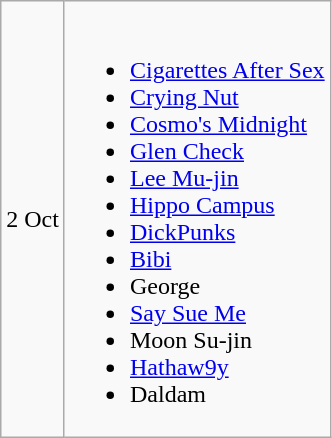<table class="wikitable">
<tr>
<td>2 Oct</td>
<td><br><ul><li> <a href='#'>Cigarettes After Sex</a></li><li> <a href='#'>Crying Nut</a></li><li> <a href='#'>Cosmo's Midnight</a></li><li> <a href='#'>Glen Check</a></li><li> <a href='#'>Lee Mu-jin</a></li><li> <a href='#'>Hippo Campus</a></li><li> <a href='#'>DickPunks</a></li><li> <a href='#'>Bibi</a></li><li> George</li><li> <a href='#'>Say Sue Me</a></li><li> Moon Su-jin</li><li> <a href='#'>Hathaw9y</a></li><li> Daldam</li></ul></td>
</tr>
</table>
